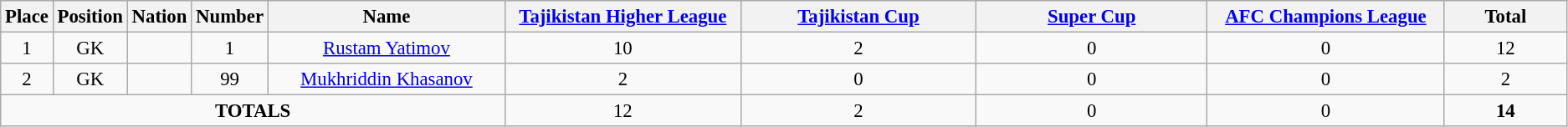<table class="wikitable" style="font-size: 95%; text-align: center;">
<tr>
<th width=20>Place</th>
<th width=20>Position</th>
<th width=20>Nation</th>
<th width=20>Number</th>
<th width=200>Name</th>
<th width=200><a href='#'>Tajikistan Higher League</a></th>
<th width=200><a href='#'>Tajikistan Cup</a></th>
<th width=200><a href='#'>Super Cup</a></th>
<th width=200><a href='#'>AFC Champions League</a></th>
<th width=100><strong>Total</strong></th>
</tr>
<tr>
<td>1</td>
<td>GK</td>
<td></td>
<td>1</td>
<td><a href='#'>Rustam Yatimov</a></td>
<td>10</td>
<td>2</td>
<td>0</td>
<td>0</td>
<td>12</td>
</tr>
<tr>
<td>2</td>
<td>GK</td>
<td></td>
<td>99</td>
<td><a href='#'>Mukhriddin Khasanov</a></td>
<td>2</td>
<td>0</td>
<td>0</td>
<td>0</td>
<td>2</td>
</tr>
<tr>
<td colspan="5"><strong>TOTALS</strong></td>
<td>12</td>
<td>2</td>
<td>0</td>
<td>0</td>
<td><strong>14</strong></td>
</tr>
</table>
